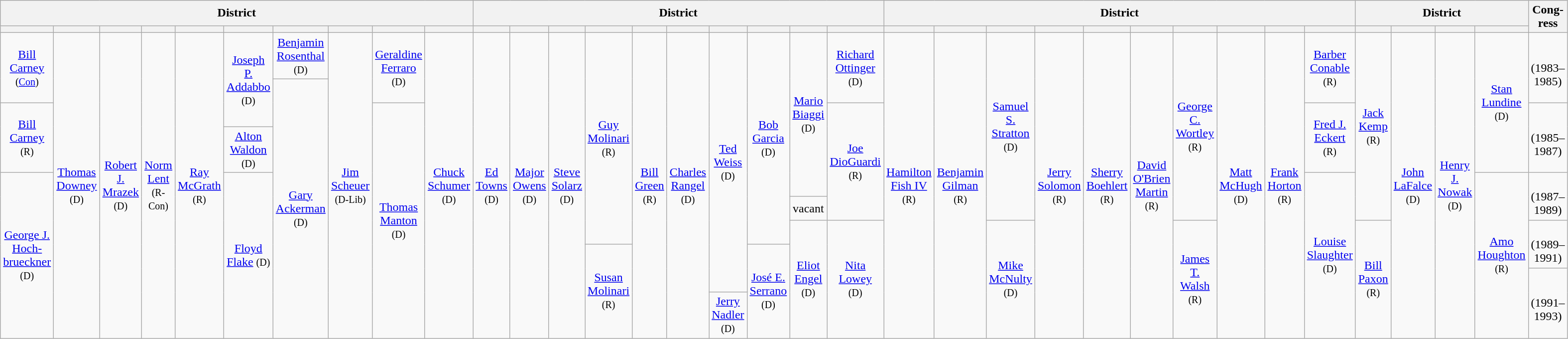<table class=wikitable style="text-align:center">
<tr>
<th colspan=10>District</th>
<th colspan=10>District</th>
<th colspan=10>District</th>
<th colspan=4>District</th>
<th rowspan=2>Cong­ress</th>
</tr>
<tr>
<th></th>
<th></th>
<th></th>
<th></th>
<th></th>
<th></th>
<th></th>
<th></th>
<th></th>
<th></th>
<th></th>
<th></th>
<th></th>
<th></th>
<th></th>
<th></th>
<th></th>
<th></th>
<th></th>
<th></th>
<th></th>
<th></th>
<th></th>
<th></th>
<th></th>
<th></th>
<th></th>
<th></th>
<th></th>
<th></th>
<th></th>
<th></th>
<th></th>
<th></th>
</tr>
<tr style="height:2em">
<td rowspan=2 ><a href='#'>Bill<br>Carney</a><br><small>(<a href='#'>Con</a>)</small></td>
<td rowspan=10 ><a href='#'>Thomas<br>Downey</a><br><small>(D)</small></td>
<td rowspan=10 ><a href='#'>Robert<br>J.<br>Mrazek</a><br><small>(D)</small></td>
<td rowspan=10 ><a href='#'>Norm<br>Lent</a><br><small>(R-Con)</small></td>
<td rowspan=10 ><a href='#'>Ray<br>McGrath</a><br><small>(R)</small></td>
<td rowspan=3 ><a href='#'>Joseph P.<br>Addabbo</a> <small>(D)</small></td>
<td><a href='#'>Benjamin<br>Rosenthal</a> <small>(D)</small></td>
<td rowspan=10 ><a href='#'>Jim<br>Scheuer</a><br><small>(D-Lib)</small></td>
<td rowspan=2 ><a href='#'>Geraldine<br>Ferraro</a><br><small>(D)</small></td>
<td rowspan=10 ><a href='#'>Chuck<br>Schumer</a><br><small>(D)</small></td>
<td rowspan=10 ><a href='#'>Ed<br>Towns</a><br><small>(D)</small></td>
<td rowspan=10 ><a href='#'>Major<br>Owens</a><br><small>(D)</small></td>
<td rowspan=10 ><a href='#'>Steve<br>Solarz</a><br><small>(D)</small></td>
<td rowspan=7 ><a href='#'>Guy<br>Molinari</a><br><small>(R)</small></td>
<td rowspan=10 ><a href='#'>Bill<br>Green</a><br><small>(R)</small></td>
<td rowspan=10 ><a href='#'>Charles<br>Rangel</a><br><small>(D)</small></td>
<td rowspan=9 ><a href='#'>Ted<br>Weiss</a> <small>(D)</small></td>
<td rowspan=7 ><a href='#'>Bob<br>Garcia</a><br><small>(D)</small></td>
<td rowspan=5 ><a href='#'>Mario<br>Biaggi</a><br><small>(D)</small></td>
<td rowspan=2 ><a href='#'>Richard<br>Ottinger</a><br><small>(D)</small></td>
<td rowspan=10 ><a href='#'>Hamilton<br>Fish IV</a><br><small>(R)</small></td>
<td rowspan=10 ><a href='#'>Benjamin<br>Gilman</a><br><small>(R)</small></td>
<td rowspan=6 ><a href='#'>Samuel<br>S.<br>Stratton</a><br><small>(D)</small></td>
<td rowspan=10 ><a href='#'>Jerry<br>Solomon</a><br><small>(R)</small></td>
<td rowspan=10 ><a href='#'>Sherry<br>Boehlert</a><br><small>(R)</small></td>
<td rowspan=10 ><a href='#'>David<br>O'Brien<br>Martin</a><br><small>(R)</small></td>
<td rowspan=6 ><a href='#'>George<br>C.<br>Wortley</a><br><small>(R)</small></td>
<td rowspan=10 ><a href='#'>Matt<br>McHugh</a><br><small>(D)</small></td>
<td rowspan=10 ><a href='#'>Frank<br>Horton</a><br><small>(R)</small></td>
<td rowspan=2 ><a href='#'>Barber<br>Conable</a><br><small>(R)</small></td>
<td rowspan=6 ><a href='#'>Jack<br>Kemp</a><br><small>(R)</small></td>
<td rowspan=10 ><a href='#'>John<br>LaFalce</a><br><small>(D)</small></td>
<td rowspan=10 ><a href='#'>Henry<br>J.<br>Nowak</a><br><small>(D)</small></td>
<td rowspan=4 ><a href='#'>Stan<br>Lundine</a><br><small>(D)</small></td>
<td rowspan=2><strong></strong><br>(1983–1985)</td>
</tr>
<tr style="height:2em">
<td rowspan=9 ><a href='#'>Gary<br>Ackerman</a><br><small>(D)</small></td>
</tr>
<tr style="height:2em">
<td rowspan=2 ><a href='#'>Bill<br>Carney</a> <small>(R)</small></td>
<td rowspan=8 ><a href='#'>Thomas<br>Manton</a><br><small>(D)</small></td>
<td rowspan=4 ><a href='#'>Joe<br>DioGuardi</a><br><small>(R)</small></td>
<td rowspan=2 ><a href='#'>Fred J.<br>Eckert</a> <small>(R)</small></td>
<td rowspan=2><strong></strong><br>(1985–1987)</td>
</tr>
<tr style="height:2em">
<td><a href='#'>Alton Waldon</a> <small>(D)</small></td>
</tr>
<tr style="height:2em">
<td rowspan=6 ><a href='#'>George J.<br>Hoch-<br>brueckner</a><br><small>(D)</small></td>
<td rowspan=6 ><a href='#'>Floyd<br>Flake</a> <small>(D)</small></td>
<td rowspan=6 ><a href='#'>Louise<br>Slaughter</a><br><small>(D)</small></td>
<td rowspan=6 ><a href='#'>Amo<br>Houghton</a><br><small>(R)</small></td>
<td rowspan=2><strong></strong><br>(1987–1989)</td>
</tr>
<tr style="height:2em">
<td>vacant</td>
</tr>
<tr style="height:2em">
<td rowspan=4 ><a href='#'>Eliot<br>Engel</a><br><small>(D)</small></td>
<td rowspan=4 ><a href='#'>Nita<br>Lowey</a><br><small>(D)</small></td>
<td rowspan=4 ><a href='#'>Mike<br>McNulty</a><br><small>(D)</small></td>
<td rowspan=4 ><a href='#'>James<br>T.<br>Walsh</a><br><small>(R)</small></td>
<td rowspan=4 ><a href='#'>Bill<br>Paxon</a><br><small>(R)</small></td>
<td rowspan=2><strong></strong><br>(1989–1991)</td>
</tr>
<tr style="height:2em">
<td rowspan=3 ><a href='#'>Susan<br>Molinari</a><br><small>(R)</small></td>
<td rowspan=3 ><a href='#'>José E.<br>Serrano</a><br><small>(D)</small></td>
</tr>
<tr style="height:2em">
<td rowspan=2><strong></strong><br>(1991–1993)</td>
</tr>
<tr style="height:2em">
<td><a href='#'>Jerry Nadler</a> <small>(D)</small></td>
</tr>
</table>
